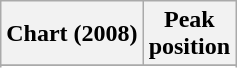<table class="wikitable plainrowheaders sortable">
<tr>
<th scope="col">Chart (2008)</th>
<th scope="col">Peak<br> position</th>
</tr>
<tr>
</tr>
<tr>
</tr>
<tr>
</tr>
<tr>
</tr>
</table>
